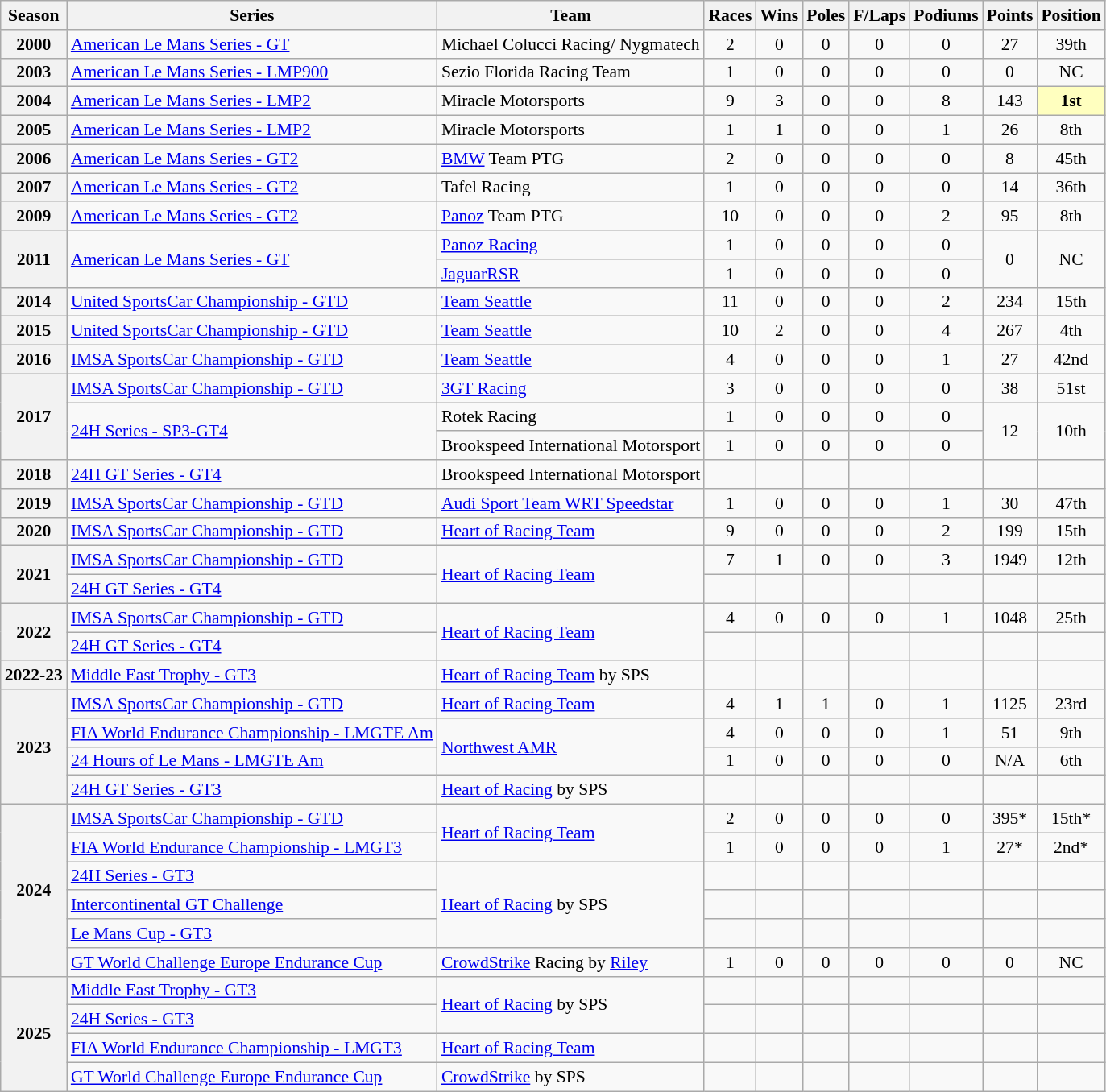<table class="wikitable" style="font-size: 90%; text-align:center">
<tr>
<th>Season</th>
<th>Series</th>
<th>Team</th>
<th>Races</th>
<th>Wins</th>
<th>Poles</th>
<th>F/Laps</th>
<th>Podiums</th>
<th>Points</th>
<th>Position</th>
</tr>
<tr>
<th>2000</th>
<td align=left><a href='#'>American Le Mans Series - GT</a></td>
<td align=left>Michael Colucci Racing/ Nygmatech</td>
<td>2</td>
<td>0</td>
<td>0</td>
<td>0</td>
<td>0</td>
<td>27</td>
<td>39th</td>
</tr>
<tr>
<th>2003</th>
<td align=left><a href='#'>American Le Mans Series - LMP900</a></td>
<td align=left>Sezio Florida Racing Team</td>
<td>1</td>
<td>0</td>
<td>0</td>
<td>0</td>
<td>0</td>
<td>0</td>
<td>NC</td>
</tr>
<tr>
<th>2004</th>
<td align=left><a href='#'>American Le Mans Series - LMP2</a></td>
<td align=left>Miracle Motorsports</td>
<td>9</td>
<td>3</td>
<td>0</td>
<td>0</td>
<td>8</td>
<td>143</td>
<th style="background:#FFFFBF;">1st</th>
</tr>
<tr>
<th>2005</th>
<td align=left><a href='#'>American Le Mans Series - LMP2</a></td>
<td align=left>Miracle Motorsports</td>
<td>1</td>
<td>1</td>
<td>0</td>
<td>0</td>
<td>1</td>
<td>26</td>
<td>8th</td>
</tr>
<tr>
<th>2006</th>
<td align=left><a href='#'>American Le Mans Series - GT2</a></td>
<td align=left><a href='#'>BMW</a> Team PTG</td>
<td>2</td>
<td>0</td>
<td>0</td>
<td>0</td>
<td>0</td>
<td>8</td>
<td>45th</td>
</tr>
<tr>
<th>2007</th>
<td align=left><a href='#'>American Le Mans Series - GT2</a></td>
<td align=left>Tafel Racing</td>
<td>1</td>
<td>0</td>
<td>0</td>
<td>0</td>
<td>0</td>
<td>14</td>
<td>36th</td>
</tr>
<tr>
<th>2009</th>
<td align=left><a href='#'>American Le Mans Series - GT2</a></td>
<td align=left><a href='#'>Panoz</a> Team PTG</td>
<td>10</td>
<td>0</td>
<td>0</td>
<td>0</td>
<td>2</td>
<td>95</td>
<td>8th</td>
</tr>
<tr>
<th rowspan="2">2011</th>
<td rowspan="2" align=left><a href='#'>American Le Mans Series - GT</a></td>
<td align=left><a href='#'>Panoz Racing</a></td>
<td>1</td>
<td>0</td>
<td>0</td>
<td>0</td>
<td>0</td>
<td rowspan="2">0</td>
<td rowspan="2">NC</td>
</tr>
<tr>
<td align=left><a href='#'>Jaguar</a><a href='#'>RSR</a></td>
<td>1</td>
<td>0</td>
<td>0</td>
<td>0</td>
<td>0</td>
</tr>
<tr>
<th>2014</th>
<td align=left><a href='#'>United SportsCar Championship - GTD</a></td>
<td align=left><a href='#'>Team Seattle</a></td>
<td>11</td>
<td>0</td>
<td>0</td>
<td>0</td>
<td>2</td>
<td>234</td>
<td>15th</td>
</tr>
<tr>
<th>2015</th>
<td align=left><a href='#'>United SportsCar Championship - GTD</a></td>
<td align=left><a href='#'>Team Seattle</a></td>
<td>10</td>
<td>2</td>
<td>0</td>
<td>0</td>
<td>4</td>
<td>267</td>
<td>4th</td>
</tr>
<tr>
<th>2016</th>
<td align=left><a href='#'>IMSA SportsCar Championship - GTD</a></td>
<td align=left><a href='#'>Team Seattle</a></td>
<td>4</td>
<td>0</td>
<td>0</td>
<td>0</td>
<td>1</td>
<td>27</td>
<td>42nd</td>
</tr>
<tr>
<th rowspan="3">2017</th>
<td align=left><a href='#'>IMSA SportsCar Championship - GTD</a></td>
<td align=left><a href='#'>3GT Racing</a></td>
<td>3</td>
<td>0</td>
<td>0</td>
<td>0</td>
<td>0</td>
<td>38</td>
<td>51st</td>
</tr>
<tr>
<td rowspan="2" align=left><a href='#'>24H Series - SP3-GT4</a></td>
<td align=left>Rotek Racing</td>
<td>1</td>
<td>0</td>
<td>0</td>
<td>0</td>
<td>0</td>
<td rowspan="2">12</td>
<td rowspan="2">10th</td>
</tr>
<tr>
<td align=left>Brookspeed International Motorsport</td>
<td>1</td>
<td>0</td>
<td>0</td>
<td>0</td>
<td>0</td>
</tr>
<tr>
<th>2018</th>
<td align=left><a href='#'>24H GT Series - GT4</a></td>
<td align=left>Brookspeed International Motorsport</td>
<td></td>
<td></td>
<td></td>
<td></td>
<td></td>
<td></td>
<td></td>
</tr>
<tr>
<th>2019</th>
<td align=left><a href='#'>IMSA SportsCar Championship - GTD</a></td>
<td align=left><a href='#'>Audi Sport Team WRT Speedstar</a></td>
<td>1</td>
<td>0</td>
<td>0</td>
<td>0</td>
<td>1</td>
<td>30</td>
<td>47th</td>
</tr>
<tr>
<th>2020</th>
<td align=left><a href='#'>IMSA SportsCar Championship - GTD</a></td>
<td align=left><a href='#'>Heart of Racing Team</a></td>
<td>9</td>
<td>0</td>
<td>0</td>
<td>0</td>
<td>2</td>
<td>199</td>
<td>15th</td>
</tr>
<tr>
<th rowspan="2">2021</th>
<td align=left><a href='#'>IMSA SportsCar Championship - GTD</a></td>
<td rowspan="2" align="left"><a href='#'>Heart of Racing Team</a></td>
<td>7</td>
<td>1</td>
<td>0</td>
<td>0</td>
<td>3</td>
<td>1949</td>
<td>12th</td>
</tr>
<tr>
<td align=left><a href='#'>24H GT Series - GT4</a></td>
<td></td>
<td></td>
<td></td>
<td></td>
<td></td>
<td></td>
<td></td>
</tr>
<tr>
<th rowspan="2">2022</th>
<td align=left><a href='#'>IMSA SportsCar Championship - GTD</a></td>
<td rowspan="2" align="left"><a href='#'>Heart of Racing Team</a></td>
<td>4</td>
<td>0</td>
<td>0</td>
<td>0</td>
<td>1</td>
<td>1048</td>
<td>25th</td>
</tr>
<tr>
<td align=left><a href='#'>24H GT Series - GT4</a></td>
<td></td>
<td></td>
<td></td>
<td></td>
<td></td>
<td></td>
<td></td>
</tr>
<tr>
<th>2022-23</th>
<td align=left><a href='#'>Middle East Trophy - GT3</a></td>
<td align=left><a href='#'>Heart of Racing Team</a> by SPS</td>
<td></td>
<td></td>
<td></td>
<td></td>
<td></td>
<td></td>
<td></td>
</tr>
<tr>
<th rowspan="4">2023</th>
<td align=left><a href='#'>IMSA SportsCar Championship - GTD</a></td>
<td align=left><a href='#'>Heart of Racing Team</a></td>
<td>4</td>
<td>1</td>
<td>1</td>
<td>0</td>
<td>1</td>
<td>1125</td>
<td>23rd</td>
</tr>
<tr>
<td align=left><a href='#'>FIA World Endurance Championship - LMGTE Am</a></td>
<td rowspan="2" align=left><a href='#'>Northwest AMR</a></td>
<td>4</td>
<td>0</td>
<td>0</td>
<td>0</td>
<td>1</td>
<td>51</td>
<td>9th</td>
</tr>
<tr>
<td align=left><a href='#'>24 Hours of Le Mans - LMGTE Am</a></td>
<td>1</td>
<td>0</td>
<td>0</td>
<td>0</td>
<td>0</td>
<td>N/A</td>
<td>6th</td>
</tr>
<tr>
<td align=left><a href='#'>24H GT Series - GT3</a></td>
<td align=left><a href='#'>Heart of Racing</a> by SPS</td>
<td></td>
<td></td>
<td></td>
<td></td>
<td></td>
<td></td>
<td></td>
</tr>
<tr>
<th rowspan="6">2024</th>
<td align=left><a href='#'>IMSA SportsCar Championship - GTD</a></td>
<td rowspan="2" align=left><a href='#'>Heart of Racing Team</a></td>
<td>2</td>
<td>0</td>
<td>0</td>
<td>0</td>
<td>0</td>
<td>395*</td>
<td>15th*</td>
</tr>
<tr>
<td align=left><a href='#'>FIA World Endurance Championship - LMGT3</a></td>
<td>1</td>
<td>0</td>
<td>0</td>
<td>0</td>
<td>1</td>
<td>27*</td>
<td>2nd*</td>
</tr>
<tr>
<td align=left><a href='#'>24H Series - GT3</a></td>
<td rowspan="3" align="left"><a href='#'>Heart of Racing</a> by SPS</td>
<td></td>
<td></td>
<td></td>
<td></td>
<td></td>
<td></td>
<td></td>
</tr>
<tr>
<td align=left><a href='#'>Intercontinental GT Challenge</a></td>
<td></td>
<td></td>
<td></td>
<td></td>
<td></td>
<td></td>
<td></td>
</tr>
<tr>
<td align=left><a href='#'>Le Mans Cup - GT3</a></td>
<td></td>
<td></td>
<td></td>
<td></td>
<td></td>
<td></td>
<td></td>
</tr>
<tr>
<td align=left><a href='#'>GT World Challenge Europe Endurance Cup</a></td>
<td align=left><a href='#'>CrowdStrike</a> Racing by <a href='#'>Riley</a></td>
<td>1</td>
<td>0</td>
<td>0</td>
<td>0</td>
<td>0</td>
<td>0</td>
<td>NC</td>
</tr>
<tr>
<th rowspan="4">2025</th>
<td align=left><a href='#'>Middle East Trophy - GT3</a></td>
<td rowspan="2" align="left"><a href='#'>Heart of Racing</a> by SPS</td>
<td></td>
<td></td>
<td></td>
<td></td>
<td></td>
<td></td>
<td></td>
</tr>
<tr>
<td align=left><a href='#'>24H Series - GT3</a></td>
<td></td>
<td></td>
<td></td>
<td></td>
<td></td>
<td></td>
<td></td>
</tr>
<tr>
<td align=left><a href='#'>FIA World Endurance Championship - LMGT3</a></td>
<td align=left><a href='#'>Heart of Racing Team</a></td>
<td></td>
<td></td>
<td></td>
<td></td>
<td></td>
<td></td>
<td></td>
</tr>
<tr>
<td align="left"><a href='#'>GT World Challenge Europe Endurance Cup</a></td>
<td align="left"><a href='#'>CrowdStrike</a> by SPS</td>
<td></td>
<td></td>
<td></td>
<td></td>
<td></td>
<td></td>
<td></td>
</tr>
</table>
